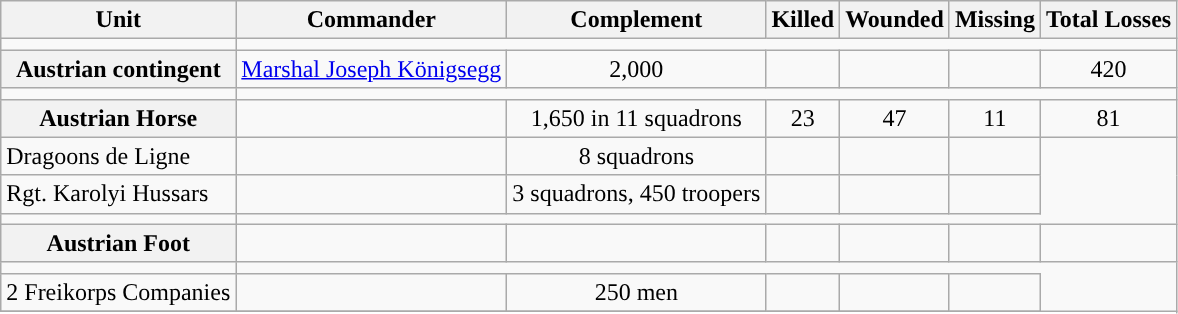<table class="wikitable">
<tr>
<th>Unit</th>
<th>Commander</th>
<th>Complement</th>
<th>Killed</th>
<th>Wounded</th>
<th>Missing</th>
<th>Total Losses</th>
</tr>
<tr>
<td align="center"></td>
</tr>
<tr>
<th colspan="1" bgcolor="#f9f9f9;">Austrian contingent</th>
<td align="center"><a href='#'>Marshal Joseph Königsegg</a></td>
<td align="center">2,000</td>
<td align="center"></td>
<td align="center"></td>
<td align="center"></td>
<td align="center">420</td>
</tr>
<tr>
<td align="center"></td>
</tr>
<tr>
<th colspan="1" bgcolor="#f9f9f9;">Austrian Horse</th>
<td align="center"></td>
<td align="center">1,650 in 11 squadrons</td>
<td align="center">23</td>
<td align="center">47</td>
<td align="center">11</td>
<td align="center">81</td>
</tr>
<tr>
<td>Dragoons de Ligne</td>
<td align="center"></td>
<td align="center">8 squadrons</td>
<td align="center"></td>
<td align="center"></td>
<td align="center"></td>
</tr>
<tr>
<td>Rgt. Karolyi Hussars</td>
<td align="center"></td>
<td align="center">3 squadrons, 450 troopers</td>
<td align="center"></td>
<td align="center"></td>
<td align="center"></td>
</tr>
<tr>
<td align="center"></td>
</tr>
<tr>
<th colspan="1" bgcolor="#f9f9f9;">Austrian Foot</th>
<td align="center"></td>
<td align="center"></td>
<td align="center"></td>
<td align="center"></td>
<td align="center"></td>
<td align="center"></td>
</tr>
<tr>
<td align="center"></td>
</tr>
<tr>
<td>2 Freikorps Companies</td>
<td align="center"></td>
<td align="center">250 men</td>
<td align="center"></td>
<td align="center"></td>
<td align="center"></td>
</tr>
<tr>
</tr>
</table>
